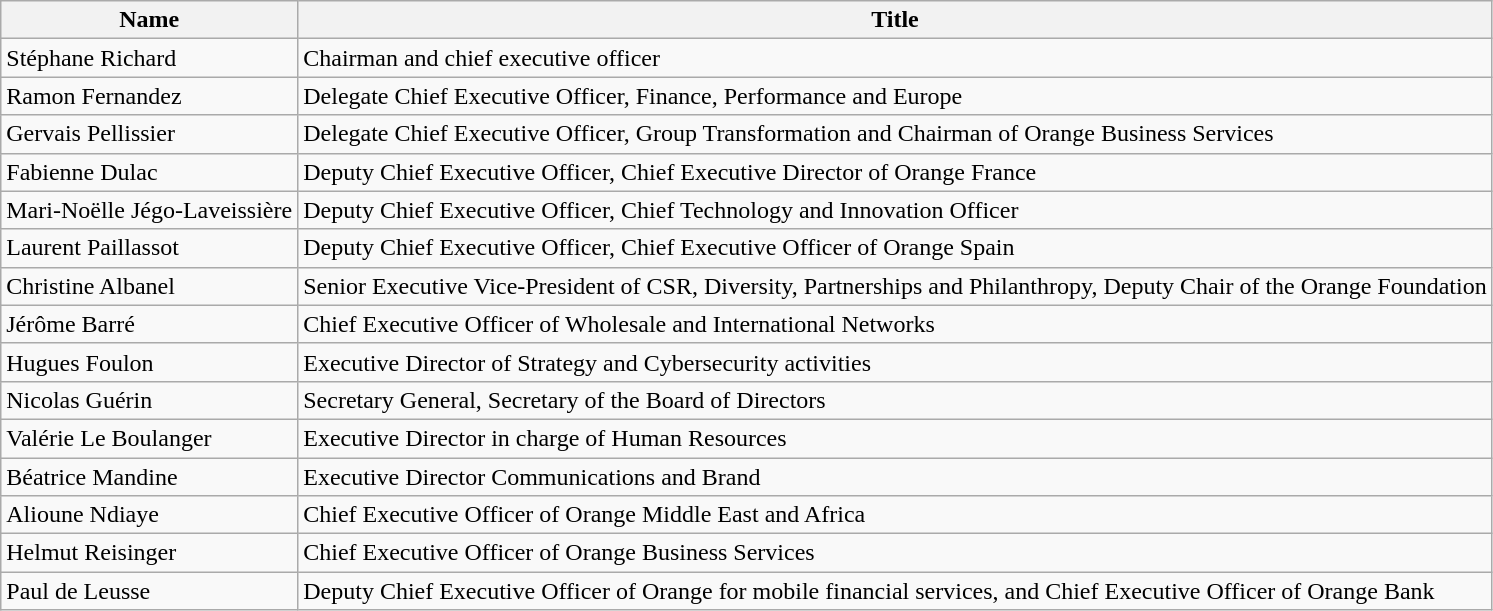<table class="wikitable centre">
<tr>
<th>Name</th>
<th>Title</th>
</tr>
<tr>
<td>Stéphane Richard</td>
<td>Chairman and chief executive officer</td>
</tr>
<tr>
<td>Ramon Fernandez</td>
<td>Delegate Chief Executive Officer, Finance, Performance and Europe</td>
</tr>
<tr>
<td>Gervais Pellissier</td>
<td>Delegate Chief Executive Officer, Group Transformation and Chairman of Orange Business Services</td>
</tr>
<tr>
<td>Fabienne Dulac</td>
<td>Deputy Chief Executive Officer, Chief Executive Director of Orange France</td>
</tr>
<tr>
<td>Mari-Noëlle Jégo-Laveissière</td>
<td>Deputy Chief Executive Officer, Chief Technology and Innovation Officer</td>
</tr>
<tr>
<td>Laurent Paillassot</td>
<td>Deputy Chief Executive Officer, Chief Executive Officer of Orange Spain</td>
</tr>
<tr>
<td>Christine Albanel</td>
<td>Senior Executive Vice-President of CSR, Diversity, Partnerships and Philanthropy, Deputy Chair of the Orange Foundation</td>
</tr>
<tr>
<td>Jérôme Barré</td>
<td>Chief Executive Officer of Wholesale and International Networks</td>
</tr>
<tr>
<td>Hugues Foulon</td>
<td>Executive Director of Strategy and Cybersecurity activities</td>
</tr>
<tr>
<td>Nicolas Guérin</td>
<td>Secretary General, Secretary of the Board of Directors</td>
</tr>
<tr>
<td>Valérie Le Boulanger</td>
<td>Executive Director in charge of Human Resources</td>
</tr>
<tr>
<td>Béatrice Mandine</td>
<td>Executive Director Communications and Brand</td>
</tr>
<tr>
<td>Alioune Ndiaye</td>
<td>Chief Executive Officer of Orange Middle East and Africa</td>
</tr>
<tr>
<td>Helmut Reisinger</td>
<td>Chief Executive Officer of Orange Business Services</td>
</tr>
<tr>
<td>Paul de Leusse</td>
<td>Deputy Chief Executive Officer of Orange for mobile financial services, and Chief Executive Officer of Orange Bank</td>
</tr>
</table>
